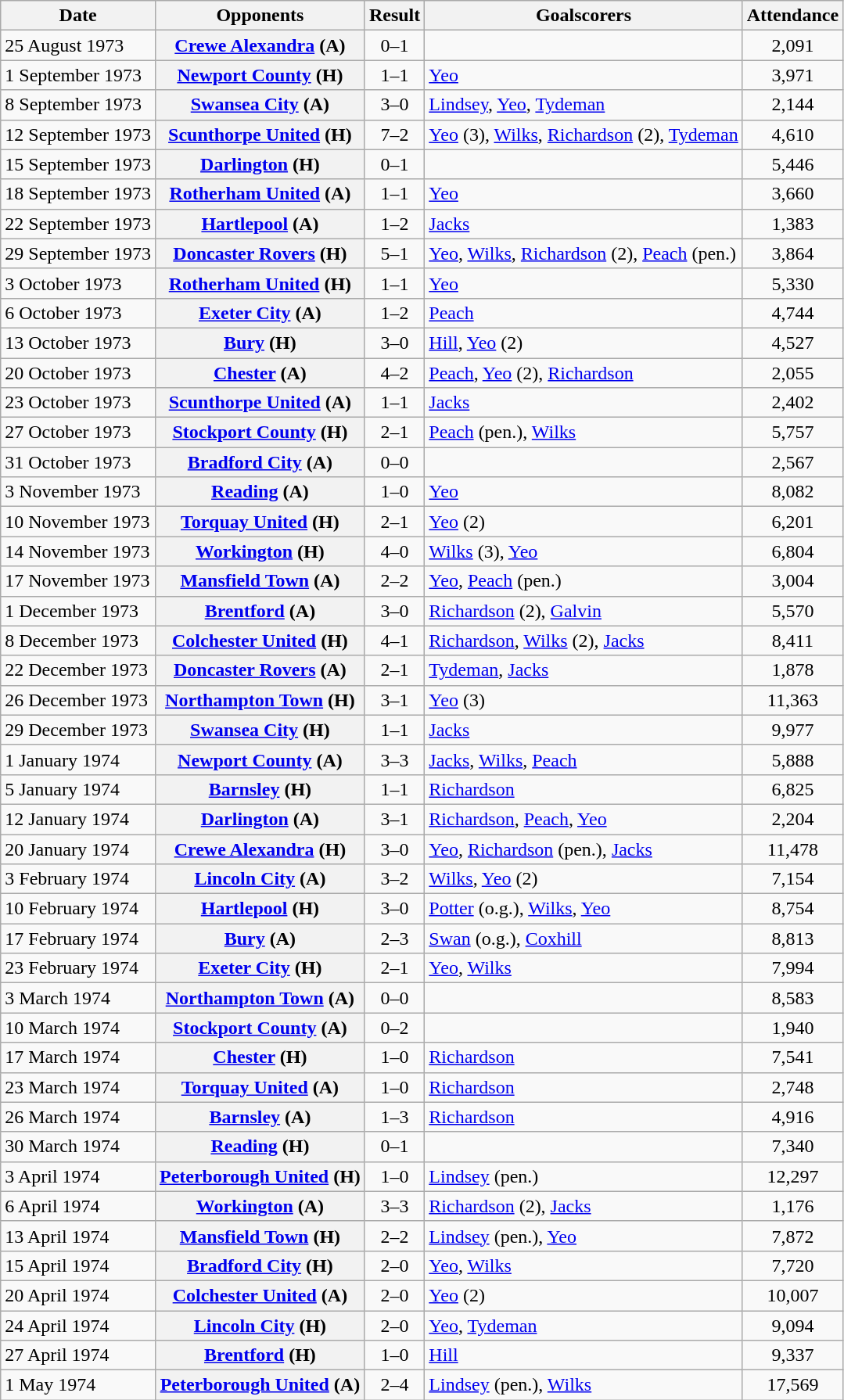<table class="wikitable plainrowheaders sortable">
<tr>
<th scope=col>Date</th>
<th scope=col>Opponents</th>
<th scope=col>Result</th>
<th scope=col class=unsortable>Goalscorers</th>
<th scope=col>Attendance</th>
</tr>
<tr>
<td>25 August 1973</td>
<th scope=row><a href='#'>Crewe Alexandra</a> (A)</th>
<td align=center>0–1</td>
<td></td>
<td align=center>2,091</td>
</tr>
<tr>
<td>1 September 1973</td>
<th scope=row><a href='#'>Newport County</a> (H)</th>
<td align=center>1–1</td>
<td><a href='#'>Yeo</a></td>
<td align=center>3,971</td>
</tr>
<tr>
<td>8 September 1973</td>
<th scope=row><a href='#'>Swansea City</a> (A)</th>
<td align=center>3–0</td>
<td><a href='#'>Lindsey</a>, <a href='#'>Yeo</a>, <a href='#'>Tydeman</a></td>
<td align=center>2,144</td>
</tr>
<tr>
<td>12 September 1973</td>
<th scope=row><a href='#'>Scunthorpe United</a> (H)</th>
<td align=center>7–2</td>
<td><a href='#'>Yeo</a> (3), <a href='#'>Wilks</a>, <a href='#'>Richardson</a> (2), <a href='#'>Tydeman</a></td>
<td align=center>4,610</td>
</tr>
<tr>
<td>15 September 1973</td>
<th scope=row><a href='#'>Darlington</a> (H)</th>
<td align=center>0–1</td>
<td></td>
<td align=center>5,446</td>
</tr>
<tr>
<td>18 September 1973</td>
<th scope=row><a href='#'>Rotherham United</a> (A)</th>
<td align=center>1–1</td>
<td><a href='#'>Yeo</a></td>
<td align=center>3,660</td>
</tr>
<tr>
<td>22 September 1973</td>
<th scope=row><a href='#'>Hartlepool</a> (A)</th>
<td align=center>1–2</td>
<td><a href='#'>Jacks</a></td>
<td align=center>1,383</td>
</tr>
<tr>
<td>29 September 1973</td>
<th scope=row><a href='#'>Doncaster Rovers</a> (H)</th>
<td align=center>5–1</td>
<td><a href='#'>Yeo</a>, <a href='#'>Wilks</a>, <a href='#'>Richardson</a> (2), <a href='#'>Peach</a> (pen.)</td>
<td align=center>3,864</td>
</tr>
<tr>
<td>3 October 1973</td>
<th scope=row><a href='#'>Rotherham United</a> (H)</th>
<td align=center>1–1</td>
<td><a href='#'>Yeo</a></td>
<td align=center>5,330</td>
</tr>
<tr>
<td>6 October 1973</td>
<th scope=row><a href='#'>Exeter City</a> (A)</th>
<td align=center>1–2</td>
<td><a href='#'>Peach</a></td>
<td align=center>4,744</td>
</tr>
<tr>
<td>13 October 1973</td>
<th scope=row><a href='#'>Bury</a> (H)</th>
<td align=center>3–0</td>
<td><a href='#'>Hill</a>, <a href='#'>Yeo</a> (2)</td>
<td align=center>4,527</td>
</tr>
<tr>
<td>20 October 1973</td>
<th scope=row><a href='#'>Chester</a> (A)</th>
<td align=center>4–2</td>
<td><a href='#'>Peach</a>, <a href='#'>Yeo</a> (2), <a href='#'>Richardson</a></td>
<td align=center>2,055</td>
</tr>
<tr>
<td>23 October 1973</td>
<th scope=row><a href='#'>Scunthorpe United</a> (A)</th>
<td align=center>1–1</td>
<td><a href='#'>Jacks</a></td>
<td align=center>2,402</td>
</tr>
<tr>
<td>27 October 1973</td>
<th scope=row><a href='#'>Stockport County</a> (H)</th>
<td align=center>2–1</td>
<td><a href='#'>Peach</a> (pen.), <a href='#'>Wilks</a></td>
<td align=center>5,757</td>
</tr>
<tr>
<td>31 October 1973</td>
<th scope=row><a href='#'>Bradford City</a> (A)</th>
<td align=center>0–0</td>
<td></td>
<td align=center>2,567</td>
</tr>
<tr>
<td>3 November 1973</td>
<th scope=row><a href='#'>Reading</a> (A)</th>
<td align=center>1–0</td>
<td><a href='#'>Yeo</a></td>
<td align=center>8,082</td>
</tr>
<tr>
<td>10 November 1973</td>
<th scope=row><a href='#'>Torquay United</a> (H)</th>
<td align=center>2–1</td>
<td><a href='#'>Yeo</a> (2)</td>
<td align=center>6,201</td>
</tr>
<tr>
<td>14 November 1973</td>
<th scope=row><a href='#'>Workington</a> (H)</th>
<td align=center>4–0</td>
<td><a href='#'>Wilks</a> (3), <a href='#'>Yeo</a></td>
<td align=center>6,804</td>
</tr>
<tr>
<td>17 November 1973</td>
<th scope=row><a href='#'>Mansfield Town</a> (A)</th>
<td align=center>2–2</td>
<td><a href='#'>Yeo</a>, <a href='#'>Peach</a> (pen.)</td>
<td align=center>3,004</td>
</tr>
<tr>
<td>1 December 1973</td>
<th scope=row><a href='#'>Brentford</a> (A)</th>
<td align=center>3–0</td>
<td><a href='#'>Richardson</a> (2), <a href='#'>Galvin</a></td>
<td align=center>5,570</td>
</tr>
<tr>
<td>8 December 1973</td>
<th scope=row><a href='#'>Colchester United</a> (H)</th>
<td align=center>4–1</td>
<td><a href='#'>Richardson</a>, <a href='#'>Wilks</a> (2), <a href='#'>Jacks</a></td>
<td align=center>8,411</td>
</tr>
<tr>
<td>22 December 1973</td>
<th scope=row><a href='#'>Doncaster Rovers</a> (A)</th>
<td align=center>2–1</td>
<td><a href='#'>Tydeman</a>, <a href='#'>Jacks</a></td>
<td align=center>1,878</td>
</tr>
<tr>
<td>26 December 1973</td>
<th scope=row><a href='#'>Northampton Town</a> (H)</th>
<td align=center>3–1</td>
<td><a href='#'>Yeo</a> (3)</td>
<td align=center>11,363</td>
</tr>
<tr>
<td>29 December 1973</td>
<th scope=row><a href='#'>Swansea City</a> (H)</th>
<td align=center>1–1</td>
<td><a href='#'>Jacks</a></td>
<td align=center>9,977</td>
</tr>
<tr>
<td>1 January 1974</td>
<th scope=row><a href='#'>Newport County</a> (A)</th>
<td align=center>3–3</td>
<td><a href='#'>Jacks</a>, <a href='#'>Wilks</a>, <a href='#'>Peach</a></td>
<td align=center>5,888</td>
</tr>
<tr>
<td>5 January 1974</td>
<th scope=row><a href='#'>Barnsley</a> (H)</th>
<td align=center>1–1</td>
<td><a href='#'>Richardson</a></td>
<td align=center>6,825</td>
</tr>
<tr>
<td>12 January 1974</td>
<th scope=row><a href='#'>Darlington</a> (A)</th>
<td align=center>3–1</td>
<td><a href='#'>Richardson</a>, <a href='#'>Peach</a>, <a href='#'>Yeo</a></td>
<td align=center>2,204</td>
</tr>
<tr>
<td>20 January 1974</td>
<th scope=row><a href='#'>Crewe Alexandra</a> (H)</th>
<td align=center>3–0</td>
<td><a href='#'>Yeo</a>, <a href='#'>Richardson</a> (pen.), <a href='#'>Jacks</a></td>
<td align=center>11,478</td>
</tr>
<tr>
<td>3 February 1974</td>
<th scope=row><a href='#'>Lincoln City</a> (A)</th>
<td align=center>3–2</td>
<td><a href='#'>Wilks</a>, <a href='#'>Yeo</a> (2)</td>
<td align=center>7,154</td>
</tr>
<tr>
<td>10 February 1974</td>
<th scope=row><a href='#'>Hartlepool</a> (H)</th>
<td align=center>3–0</td>
<td><a href='#'>Potter</a> (o.g.), <a href='#'>Wilks</a>, <a href='#'>Yeo</a></td>
<td align=center>8,754</td>
</tr>
<tr>
<td>17 February 1974</td>
<th scope=row><a href='#'>Bury</a> (A)</th>
<td align=center>2–3</td>
<td><a href='#'>Swan</a> (o.g.), <a href='#'>Coxhill</a></td>
<td align=center>8,813</td>
</tr>
<tr>
<td>23 February 1974</td>
<th scope=row><a href='#'>Exeter City</a> (H)</th>
<td align=center>2–1</td>
<td><a href='#'>Yeo</a>, <a href='#'>Wilks</a></td>
<td align=center>7,994</td>
</tr>
<tr>
<td>3 March 1974</td>
<th scope=row><a href='#'>Northampton Town</a> (A)</th>
<td align=center>0–0</td>
<td></td>
<td align=center>8,583</td>
</tr>
<tr>
<td>10 March 1974</td>
<th scope=row><a href='#'>Stockport County</a> (A)</th>
<td align=center>0–2</td>
<td></td>
<td align=center>1,940</td>
</tr>
<tr>
<td>17 March 1974</td>
<th scope=row><a href='#'>Chester</a> (H)</th>
<td align=center>1–0</td>
<td><a href='#'>Richardson</a></td>
<td align=center>7,541</td>
</tr>
<tr>
<td>23 March 1974</td>
<th scope=row><a href='#'>Torquay United</a> (A)</th>
<td align=center>1–0</td>
<td><a href='#'>Richardson</a></td>
<td align=center>2,748</td>
</tr>
<tr>
<td>26 March 1974</td>
<th scope=row><a href='#'>Barnsley</a> (A)</th>
<td align=center>1–3</td>
<td><a href='#'>Richardson</a></td>
<td align=center>4,916</td>
</tr>
<tr>
<td>30 March 1974</td>
<th scope=row><a href='#'>Reading</a> (H)</th>
<td align=center>0–1</td>
<td></td>
<td align=center>7,340</td>
</tr>
<tr>
<td>3 April 1974</td>
<th scope=row><a href='#'>Peterborough United</a> (H)</th>
<td align=center>1–0</td>
<td><a href='#'>Lindsey</a> (pen.)</td>
<td align=center>12,297</td>
</tr>
<tr>
<td>6 April 1974</td>
<th scope=row><a href='#'>Workington</a> (A)</th>
<td align=center>3–3</td>
<td><a href='#'>Richardson</a> (2), <a href='#'>Jacks</a></td>
<td align=center>1,176</td>
</tr>
<tr>
<td>13 April 1974</td>
<th scope=row><a href='#'>Mansfield Town</a> (H)</th>
<td align=center>2–2</td>
<td><a href='#'>Lindsey</a> (pen.), <a href='#'>Yeo</a></td>
<td align=center>7,872</td>
</tr>
<tr>
<td>15 April 1974</td>
<th scope=row><a href='#'>Bradford City</a> (H)</th>
<td align=center>2–0</td>
<td><a href='#'>Yeo</a>, <a href='#'>Wilks</a></td>
<td align=center>7,720</td>
</tr>
<tr>
<td>20 April 1974</td>
<th scope=row><a href='#'>Colchester United</a> (A)</th>
<td align=center>2–0</td>
<td><a href='#'>Yeo</a> (2)</td>
<td align=center>10,007</td>
</tr>
<tr>
<td>24 April 1974</td>
<th scope=row><a href='#'>Lincoln City</a> (H)</th>
<td align=center>2–0</td>
<td><a href='#'>Yeo</a>, <a href='#'>Tydeman</a></td>
<td align=center>9,094</td>
</tr>
<tr>
<td>27 April 1974</td>
<th scope=row><a href='#'>Brentford</a> (H)</th>
<td align=center>1–0</td>
<td><a href='#'>Hill</a></td>
<td align=center>9,337</td>
</tr>
<tr>
<td>1 May 1974</td>
<th scope=row><a href='#'>Peterborough United</a> (A)</th>
<td align=center>2–4</td>
<td><a href='#'>Lindsey</a> (pen.), <a href='#'>Wilks</a></td>
<td align=center>17,569</td>
</tr>
</table>
